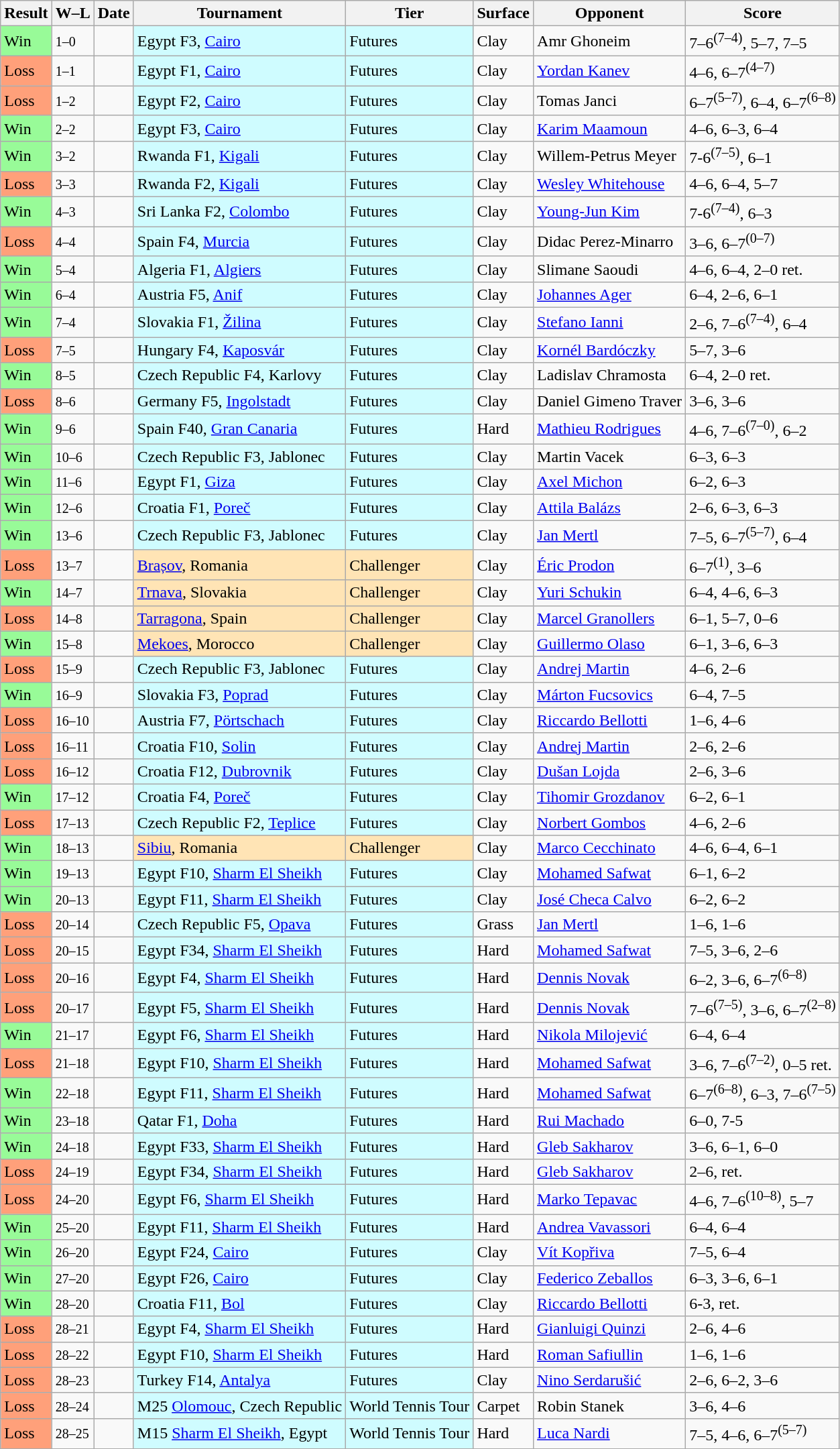<table class="sortable wikitable">
<tr>
<th>Result</th>
<th class="unsortable">W–L</th>
<th>Date</th>
<th>Tournament</th>
<th>Tier</th>
<th>Surface</th>
<th>Opponent</th>
<th class="unsortable">Score</th>
</tr>
<tr>
<td bgcolor=98FB98>Win</td>
<td><small>1–0</small></td>
<td></td>
<td style="background:#cffcff;">Egypt F3, <a href='#'>Cairo</a></td>
<td style="background:#cffcff;">Futures</td>
<td>Clay</td>
<td> Amr Ghoneim</td>
<td>7–6<sup>(7–4)</sup>, 5–7, 7–5</td>
</tr>
<tr>
<td bgcolor=FFA07A>Loss</td>
<td><small>1–1</small></td>
<td></td>
<td style="background:#cffcff;">Egypt F1, <a href='#'>Cairo</a></td>
<td style="background:#cffcff;">Futures</td>
<td>Clay</td>
<td> <a href='#'>Yordan Kanev</a></td>
<td>4–6, 6–7<sup>(4–7)</sup></td>
</tr>
<tr>
<td bgcolor=FFA07A>Loss</td>
<td><small>1–2</small></td>
<td></td>
<td style="background:#cffcff;">Egypt F2, <a href='#'>Cairo</a></td>
<td style="background:#cffcff;">Futures</td>
<td>Clay</td>
<td> Tomas Janci</td>
<td>6–7<sup>(5–7)</sup>, 6–4, 6–7<sup>(6–8)</sup></td>
</tr>
<tr>
<td bgcolor=98FB98>Win</td>
<td><small>2–2</small></td>
<td></td>
<td style="background:#cffcff;">Egypt F3, <a href='#'>Cairo</a></td>
<td style="background:#cffcff;">Futures</td>
<td>Clay</td>
<td> <a href='#'>Karim Maamoun</a></td>
<td>4–6, 6–3, 6–4</td>
</tr>
<tr>
<td bgcolor=98FB98>Win</td>
<td><small>3–2</small></td>
<td></td>
<td style="background:#cffcff;">Rwanda F1, <a href='#'>Kigali</a></td>
<td style="background:#cffcff;">Futures</td>
<td>Clay</td>
<td> Willem-Petrus Meyer</td>
<td>7-6<sup>(7–5)</sup>, 6–1</td>
</tr>
<tr>
<td bgcolor=FFA07A>Loss</td>
<td><small>3–3</small></td>
<td></td>
<td style="background:#cffcff;">Rwanda F2, <a href='#'>Kigali</a></td>
<td style="background:#cffcff;">Futures</td>
<td>Clay</td>
<td> <a href='#'>Wesley Whitehouse</a></td>
<td>4–6, 6–4, 5–7</td>
</tr>
<tr>
<td bgcolor=98FB98>Win</td>
<td><small>4–3</small></td>
<td></td>
<td style="background:#cffcff;">Sri Lanka F2, <a href='#'>Colombo</a></td>
<td style="background:#cffcff;">Futures</td>
<td>Clay</td>
<td> <a href='#'>Young-Jun Kim</a></td>
<td>7-6<sup>(7–4)</sup>, 6–3</td>
</tr>
<tr>
<td bgcolor=FFA07A>Loss</td>
<td><small>4–4</small></td>
<td></td>
<td style="background:#cffcff;">Spain F4, <a href='#'>Murcia</a></td>
<td style="background:#cffcff;">Futures</td>
<td>Clay</td>
<td> Didac Perez-Minarro</td>
<td>3–6, 6–7<sup>(0–7)</sup></td>
</tr>
<tr>
<td bgcolor=98FB98>Win</td>
<td><small>5–4</small></td>
<td></td>
<td style="background:#cffcff;">Algeria F1, <a href='#'>Algiers</a></td>
<td style="background:#cffcff;">Futures</td>
<td>Clay</td>
<td> Slimane Saoudi</td>
<td>4–6, 6–4, 2–0 ret.</td>
</tr>
<tr>
<td bgcolor=98FB98>Win</td>
<td><small>6–4</small></td>
<td></td>
<td style="background:#cffcff;">Austria F5, <a href='#'>Anif</a></td>
<td style="background:#cffcff;">Futures</td>
<td>Clay</td>
<td> <a href='#'>Johannes Ager</a></td>
<td>6–4, 2–6, 6–1</td>
</tr>
<tr>
<td bgcolor=98FB98>Win</td>
<td><small>7–4</small></td>
<td></td>
<td style="background:#cffcff;">Slovakia F1, <a href='#'>Žilina</a></td>
<td style="background:#cffcff;">Futures</td>
<td>Clay</td>
<td> <a href='#'>Stefano Ianni</a></td>
<td>2–6, 7–6<sup>(7–4)</sup>, 6–4</td>
</tr>
<tr>
<td bgcolor=FFA07A>Loss</td>
<td><small>7–5</small></td>
<td></td>
<td style="background:#cffcff;">Hungary F4, <a href='#'>Kaposvár</a></td>
<td style="background:#cffcff;">Futures</td>
<td>Clay</td>
<td> <a href='#'>Kornél Bardóczky</a></td>
<td>5–7, 3–6</td>
</tr>
<tr>
<td bgcolor=98FB98>Win</td>
<td><small>8–5</small></td>
<td></td>
<td style="background:#cffcff;">Czech Republic F4, Karlovy</td>
<td style="background:#cffcff;">Futures</td>
<td>Clay</td>
<td> Ladislav Chramosta</td>
<td>6–4, 2–0 ret.</td>
</tr>
<tr>
<td bgcolor=FFA07A>Loss</td>
<td><small>8–6</small></td>
<td></td>
<td style="background:#cffcff;">Germany F5, <a href='#'>Ingolstadt</a></td>
<td style="background:#cffcff;">Futures</td>
<td>Clay</td>
<td> Daniel Gimeno Traver</td>
<td>3–6, 3–6</td>
</tr>
<tr>
<td bgcolor=98FB98>Win</td>
<td><small>9–6</small></td>
<td></td>
<td style="background:#cffcff;">Spain F40, <a href='#'>Gran Canaria</a></td>
<td style="background:#cffcff;">Futures</td>
<td>Hard</td>
<td> <a href='#'>Mathieu Rodrigues</a></td>
<td>4–6, 7–6<sup>(7–0)</sup>, 6–2</td>
</tr>
<tr>
<td bgcolor=98FB98>Win</td>
<td><small>10–6</small></td>
<td></td>
<td style="background:#cffcff;">Czech Republic F3, Jablonec</td>
<td style="background:#cffcff;">Futures</td>
<td>Clay</td>
<td> Martin Vacek</td>
<td>6–3, 6–3</td>
</tr>
<tr>
<td bgcolor=98FB98>Win</td>
<td><small>11–6</small></td>
<td></td>
<td style="background:#cffcff;">Egypt F1, <a href='#'>Giza</a></td>
<td style="background:#cffcff;">Futures</td>
<td>Clay</td>
<td> <a href='#'>Axel Michon</a></td>
<td>6–2, 6–3</td>
</tr>
<tr>
<td bgcolor=98FB98>Win</td>
<td><small>12–6</small></td>
<td></td>
<td style="background:#cffcff;">Croatia F1, <a href='#'>Poreč</a></td>
<td style="background:#cffcff;">Futures</td>
<td>Clay</td>
<td> <a href='#'>Attila Balázs</a></td>
<td>2–6, 6–3, 6–3</td>
</tr>
<tr>
<td bgcolor=98FB98>Win</td>
<td><small>13–6</small></td>
<td></td>
<td style="background:#cffcff;">Czech Republic F3, Jablonec</td>
<td style="background:#cffcff;">Futures</td>
<td>Clay</td>
<td> <a href='#'>Jan Mertl</a></td>
<td>7–5, 6–7<sup>(5–7)</sup>, 6–4</td>
</tr>
<tr>
<td bgcolor=FFA07A>Loss</td>
<td><small>13–7</small></td>
<td></td>
<td style="background:moccasin;"><a href='#'>Brașov</a>, Romania</td>
<td style="background:moccasin;">Challenger</td>
<td>Clay</td>
<td> <a href='#'>Éric Prodon</a></td>
<td>6–7<sup>(1)</sup>, 3–6</td>
</tr>
<tr>
<td bgcolor=98FB98>Win</td>
<td><small>14–7</small></td>
<td></td>
<td style="background:moccasin;"><a href='#'>Trnava</a>, Slovakia</td>
<td style="background:moccasin;">Challenger</td>
<td>Clay</td>
<td> <a href='#'>Yuri Schukin</a></td>
<td>6–4, 4–6, 6–3</td>
</tr>
<tr>
<td bgcolor=FFA07A>Loss</td>
<td><small>14–8</small></td>
<td></td>
<td style="background:moccasin;"><a href='#'>Tarragona</a>, Spain</td>
<td style="background:moccasin;">Challenger</td>
<td>Clay</td>
<td> <a href='#'>Marcel Granollers</a></td>
<td>6–1, 5–7, 0–6</td>
</tr>
<tr>
<td bgcolor=98FB98>Win</td>
<td><small>15–8</small></td>
<td></td>
<td style="background:moccasin;"><a href='#'>Mekoes</a>, Morocco</td>
<td style="background:moccasin;">Challenger</td>
<td>Clay</td>
<td> <a href='#'>Guillermo Olaso</a></td>
<td>6–1, 3–6, 6–3</td>
</tr>
<tr>
<td bgcolor=FFA07A>Loss</td>
<td><small>15–9</small></td>
<td></td>
<td style="background:#cffcff;">Czech Republic F3, Jablonec</td>
<td style="background:#cffcff;">Futures</td>
<td>Clay</td>
<td> <a href='#'>Andrej Martin</a></td>
<td>4–6, 2–6</td>
</tr>
<tr>
<td bgcolor=98FB98>Win</td>
<td><small>16–9</small></td>
<td></td>
<td style="background:#cffcff;">Slovakia F3, <a href='#'>Poprad</a></td>
<td style="background:#cffcff;">Futures</td>
<td>Clay</td>
<td> <a href='#'>Márton Fucsovics</a></td>
<td>6–4, 7–5</td>
</tr>
<tr>
<td bgcolor=FFA07A>Loss</td>
<td><small>16–10</small></td>
<td></td>
<td style="background:#cffcff;">Austria F7, <a href='#'>Pörtschach</a></td>
<td style="background:#cffcff;">Futures</td>
<td>Clay</td>
<td> <a href='#'>Riccardo Bellotti</a></td>
<td>1–6, 4–6</td>
</tr>
<tr>
<td bgcolor=FFA07A>Loss</td>
<td><small>16–11</small></td>
<td></td>
<td style="background:#cffcff;">Croatia F10, <a href='#'>Solin</a></td>
<td style="background:#cffcff;">Futures</td>
<td>Clay</td>
<td> <a href='#'>Andrej Martin</a></td>
<td>2–6, 2–6</td>
</tr>
<tr>
<td bgcolor=FFA07A>Loss</td>
<td><small>16–12</small></td>
<td></td>
<td style="background:#cffcff;">Croatia F12, <a href='#'>Dubrovnik</a></td>
<td style="background:#cffcff;">Futures</td>
<td>Clay</td>
<td> <a href='#'>Dušan Lojda</a></td>
<td>2–6, 3–6</td>
</tr>
<tr>
<td bgcolor=98FB98>Win</td>
<td><small>17–12</small></td>
<td></td>
<td style="background:#cffcff;">Croatia F4, <a href='#'>Poreč</a></td>
<td style="background:#cffcff;">Futures</td>
<td>Clay</td>
<td> <a href='#'>Tihomir Grozdanov</a></td>
<td>6–2, 6–1</td>
</tr>
<tr>
<td bgcolor=FFA07A>Loss</td>
<td><small>17–13</small></td>
<td></td>
<td style="background:#cffcff;">Czech Republic F2, <a href='#'>Teplice</a></td>
<td style="background:#cffcff;">Futures</td>
<td>Clay</td>
<td> <a href='#'>Norbert Gombos</a></td>
<td>4–6, 2–6</td>
</tr>
<tr>
<td bgcolor=98FB98>Win</td>
<td><small>18–13</small></td>
<td></td>
<td style="background:moccasin;"><a href='#'>Sibiu</a>, Romania</td>
<td style="background:moccasin;">Challenger</td>
<td>Clay</td>
<td> <a href='#'>Marco Cecchinato</a></td>
<td>4–6, 6–4, 6–1</td>
</tr>
<tr>
<td bgcolor=98FB98>Win</td>
<td><small>19–13</small></td>
<td></td>
<td style="background:#cffcff;">Egypt F10, <a href='#'>Sharm El Sheikh</a></td>
<td style="background:#cffcff;">Futures</td>
<td>Clay</td>
<td> <a href='#'>Mohamed Safwat</a></td>
<td>6–1, 6–2</td>
</tr>
<tr>
<td bgcolor=98FB98>Win</td>
<td><small>20–13</small></td>
<td></td>
<td style="background:#cffcff;">Egypt F11, <a href='#'>Sharm El Sheikh</a></td>
<td style="background:#cffcff;">Futures</td>
<td>Clay</td>
<td> <a href='#'>José Checa Calvo</a></td>
<td>6–2, 6–2</td>
</tr>
<tr>
<td bgcolor=FFA07A>Loss</td>
<td><small>20–14</small></td>
<td></td>
<td style="background:#cffcff;">Czech Republic F5, <a href='#'>Opava</a></td>
<td style="background:#cffcff;">Futures</td>
<td>Grass</td>
<td> <a href='#'>Jan Mertl</a></td>
<td>1–6, 1–6</td>
</tr>
<tr>
<td bgcolor=FFA07A>Loss</td>
<td><small>20–15</small></td>
<td></td>
<td style="background:#cffcff;">Egypt F34, <a href='#'>Sharm El Sheikh</a></td>
<td style="background:#cffcff;">Futures</td>
<td>Hard</td>
<td> <a href='#'>Mohamed Safwat</a></td>
<td>7–5, 3–6, 2–6</td>
</tr>
<tr>
<td bgcolor=FFA07A>Loss</td>
<td><small>20–16</small></td>
<td></td>
<td style="background:#cffcff;">Egypt F4, <a href='#'>Sharm El Sheikh</a></td>
<td style="background:#cffcff;">Futures</td>
<td>Hard</td>
<td> <a href='#'>Dennis Novak</a></td>
<td>6–2, 3–6, 6–7<sup>(6–8)</sup></td>
</tr>
<tr>
<td bgcolor=FFA07A>Loss</td>
<td><small>20–17</small></td>
<td></td>
<td style="background:#cffcff;">Egypt F5, <a href='#'>Sharm El Sheikh</a></td>
<td style="background:#cffcff;">Futures</td>
<td>Hard</td>
<td> <a href='#'>Dennis Novak</a></td>
<td>7–6<sup>(7–5)</sup>, 3–6, 6–7<sup>(2–8)</sup></td>
</tr>
<tr>
<td bgcolor=98FB98>Win</td>
<td><small>21–17</small></td>
<td></td>
<td style="background:#cffcff;">Egypt F6, <a href='#'>Sharm El Sheikh</a></td>
<td style="background:#cffcff;">Futures</td>
<td>Hard</td>
<td> <a href='#'>Nikola Milojević</a></td>
<td>6–4, 6–4</td>
</tr>
<tr>
<td bgcolor=FFA07A>Loss</td>
<td><small>21–18</small></td>
<td></td>
<td style="background:#cffcff;">Egypt F10, <a href='#'>Sharm El Sheikh</a></td>
<td style="background:#cffcff;">Futures</td>
<td>Hard</td>
<td> <a href='#'>Mohamed Safwat</a></td>
<td>3–6, 7–6<sup>(7–2)</sup>, 0–5 ret.</td>
</tr>
<tr>
<td bgcolor=98FB98>Win</td>
<td><small>22–18</small></td>
<td></td>
<td style="background:#cffcff;">Egypt F11, <a href='#'>Sharm El Sheikh</a></td>
<td style="background:#cffcff;">Futures</td>
<td>Hard</td>
<td> <a href='#'>Mohamed Safwat</a></td>
<td>6–7<sup>(6–8)</sup>, 6–3, 7–6<sup>(7–5)</sup></td>
</tr>
<tr>
<td bgcolor=98FB98>Win</td>
<td><small>23–18</small></td>
<td></td>
<td style="background:#cffcff;">Qatar F1, <a href='#'>Doha</a></td>
<td style="background:#cffcff;">Futures</td>
<td>Hard</td>
<td> <a href='#'>Rui Machado</a></td>
<td>6–0, 7-5</td>
</tr>
<tr>
<td bgcolor=98FB98>Win</td>
<td><small>24–18</small></td>
<td></td>
<td style="background:#cffcff;">Egypt F33, <a href='#'>Sharm El Sheikh</a></td>
<td style="background:#cffcff;">Futures</td>
<td>Hard</td>
<td> <a href='#'>Gleb Sakharov</a></td>
<td>3–6, 6–1, 6–0</td>
</tr>
<tr>
<td bgcolor=FFA07A>Loss</td>
<td><small>24–19</small></td>
<td></td>
<td style="background:#cffcff;">Egypt F34, <a href='#'>Sharm El Sheikh</a></td>
<td style="background:#cffcff;">Futures</td>
<td>Hard</td>
<td> <a href='#'>Gleb Sakharov</a></td>
<td>2–6, ret.</td>
</tr>
<tr>
<td bgcolor=FFA07A>Loss</td>
<td><small>24–20</small></td>
<td></td>
<td style="background:#cffcff;">Egypt F6, <a href='#'>Sharm El Sheikh</a></td>
<td style="background:#cffcff;">Futures</td>
<td>Hard</td>
<td> <a href='#'>Marko Tepavac</a></td>
<td>4–6, 7–6<sup>(10–8)</sup>, 5–7</td>
</tr>
<tr>
<td bgcolor=98FB98>Win</td>
<td><small>25–20</small></td>
<td></td>
<td style="background:#cffcff;">Egypt F11, <a href='#'>Sharm El Sheikh</a></td>
<td style="background:#cffcff;">Futures</td>
<td>Hard</td>
<td> <a href='#'>Andrea Vavassori</a></td>
<td>6–4, 6–4</td>
</tr>
<tr>
<td bgcolor=98FB98>Win</td>
<td><small>26–20</small></td>
<td></td>
<td style="background:#cffcff;">Egypt F24, <a href='#'>Cairo</a></td>
<td style="background:#cffcff;">Futures</td>
<td>Clay</td>
<td> <a href='#'>Vít Kopřiva</a></td>
<td>7–5, 6–4</td>
</tr>
<tr>
<td bgcolor=98FB98>Win</td>
<td><small>27–20</small></td>
<td></td>
<td style="background:#cffcff;">Egypt F26, <a href='#'>Cairo</a></td>
<td style="background:#cffcff;">Futures</td>
<td>Clay</td>
<td> <a href='#'>Federico Zeballos</a></td>
<td>6–3, 3–6, 6–1</td>
</tr>
<tr>
<td bgcolor=98FB98>Win</td>
<td><small>28–20</small></td>
<td></td>
<td style="background:#cffcff;">Croatia F11, <a href='#'>Bol</a></td>
<td style="background:#cffcff;">Futures</td>
<td>Clay</td>
<td> <a href='#'>Riccardo Bellotti</a></td>
<td>6-3, ret.</td>
</tr>
<tr>
<td bgcolor=FFA07A>Loss</td>
<td><small>28–21</small></td>
<td></td>
<td style="background:#cffcff;">Egypt F4, <a href='#'>Sharm El Sheikh</a></td>
<td style="background:#cffcff;">Futures</td>
<td>Hard</td>
<td> <a href='#'>Gianluigi Quinzi</a></td>
<td>2–6, 4–6</td>
</tr>
<tr>
<td bgcolor=FFA07A>Loss</td>
<td><small>28–22</small></td>
<td></td>
<td style="background:#cffcff;">Egypt F10, <a href='#'>Sharm El Sheikh</a></td>
<td style="background:#cffcff;">Futures</td>
<td>Hard</td>
<td> <a href='#'>Roman Safiullin</a></td>
<td>1–6, 1–6</td>
</tr>
<tr>
<td bgcolor=FFA07A>Loss</td>
<td><small>28–23</small></td>
<td></td>
<td style="background:#cffcff;">Turkey F14, <a href='#'>Antalya</a></td>
<td style="background:#cffcff;">Futures</td>
<td>Clay</td>
<td> <a href='#'>Nino Serdarušić</a></td>
<td>2–6, 6–2, 3–6</td>
</tr>
<tr>
<td bgcolor=FFA07A>Loss</td>
<td><small>28–24</small></td>
<td></td>
<td style="background:#cffcff;">M25 <a href='#'>Olomouc</a>, Czech Republic</td>
<td style="background:#cffcff;">World Tennis Tour</td>
<td>Carpet</td>
<td> Robin Stanek</td>
<td>3–6, 4–6</td>
</tr>
<tr>
<td bgcolor=FFA07A>Loss</td>
<td><small>28–25</small></td>
<td></td>
<td style="background:#cffcff;">M15 <a href='#'>Sharm El Sheikh</a>, Egypt</td>
<td style="background:#cffcff;">World Tennis Tour</td>
<td>Hard</td>
<td> <a href='#'>Luca Nardi</a></td>
<td>7–5, 4–6, 6–7<sup>(5–7)</sup></td>
</tr>
<tr>
</tr>
</table>
